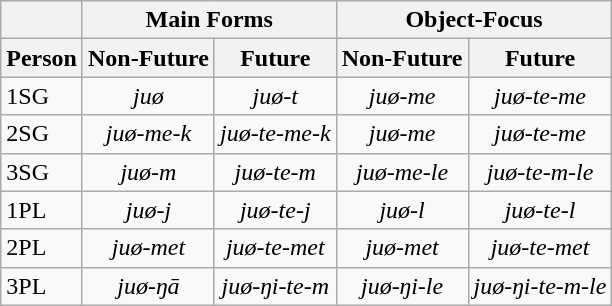<table class="wikitable">
<tr>
<th></th>
<th colspan="2" align="center">Main Forms</th>
<th colspan="2" align="center">Object-Focus</th>
</tr>
<tr>
<th>Person</th>
<th>Non-Future</th>
<th>Future</th>
<th>Non-Future</th>
<th>Future</th>
</tr>
<tr>
<td>1SG</td>
<td align="center"><em>juø</em></td>
<td align="center"><em>juø-t</em></td>
<td align="center"><em>juø-me</em></td>
<td align="center"><em>juø-te-me</em></td>
</tr>
<tr>
<td>2SG</td>
<td align="center"><em>juø-me-k</em></td>
<td align="center"><em>juø-te-me-k</em></td>
<td align="center"><em>juø-me</em></td>
<td align="center"><em>juø-te-me</em></td>
</tr>
<tr>
<td>3SG</td>
<td align="center"><em>juø-m</em></td>
<td align="center"><em>juø-te-m</em></td>
<td align="center"><em>juø-me-le</em></td>
<td align="center"><em>juø-te-m-le</em></td>
</tr>
<tr>
<td>1PL</td>
<td align="center"><em>juø-j</em></td>
<td align="center"><em>juø-te-j</em></td>
<td align="center"><em>juø-l</em></td>
<td align="center"><em>juø-te-l</em></td>
</tr>
<tr>
<td>2PL</td>
<td align="center"><em>juø-met</em></td>
<td align="center"><em>juø-te-met</em></td>
<td align="center"><em>juø-met</em></td>
<td align="center"><em>juø-te-met</em></td>
</tr>
<tr>
<td>3PL</td>
<td align="center"><em>juø-ŋā</em></td>
<td align="center"><em>juø-ŋi-te-m</em></td>
<td align="center"><em>juø-ŋi-le</em></td>
<td align="center"><em>juø-ŋi-te-m-le</em></td>
</tr>
</table>
